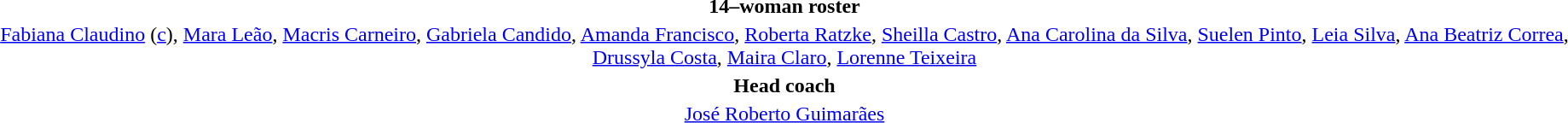<table style="text-align: center; margin-top: 2em; margin-left: auto; margin-right: auto">
<tr>
<td><strong>14–woman roster</strong></td>
</tr>
<tr>
<td><a href='#'>Fabiana Claudino</a> (<a href='#'>c</a>), <a href='#'>Mara Leão</a>, <a href='#'>Macris Carneiro</a>, <a href='#'>Gabriela Candido</a>, <a href='#'>Amanda Francisco</a>, <a href='#'>Roberta Ratzke</a>, <a href='#'>Sheilla Castro</a>, <a href='#'>Ana Carolina da Silva</a>, <a href='#'>Suelen Pinto</a>, <a href='#'>Leia Silva</a>, <a href='#'>Ana Beatriz Correa</a>, <a href='#'>Drussyla Costa</a>, <a href='#'>Maira Claro</a>, <a href='#'>Lorenne Teixeira</a></td>
</tr>
<tr>
<td><strong>Head coach</strong></td>
</tr>
<tr>
<td><a href='#'>José Roberto Guimarães</a></td>
</tr>
</table>
